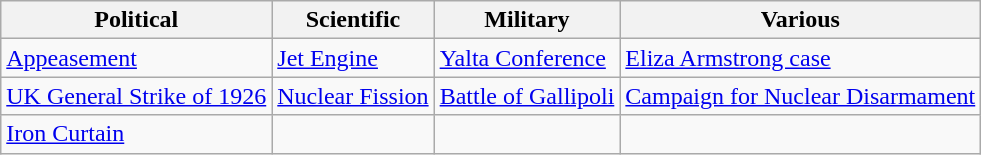<table class="wikitable">
<tr>
<th>Political</th>
<th>Scientific</th>
<th>Military</th>
<th>Various</th>
</tr>
<tr>
<td><a href='#'>Appeasement</a></td>
<td><a href='#'>Jet Engine</a></td>
<td><a href='#'>Yalta Conference</a></td>
<td><a href='#'>Eliza Armstrong case</a></td>
</tr>
<tr>
<td><a href='#'>UK General Strike of 1926</a></td>
<td><a href='#'>Nuclear Fission</a></td>
<td><a href='#'>Battle of Gallipoli</a></td>
<td><a href='#'>Campaign for Nuclear Disarmament</a></td>
</tr>
<tr>
<td><a href='#'>Iron Curtain</a></td>
<td></td>
<td></td>
<td></td>
</tr>
</table>
